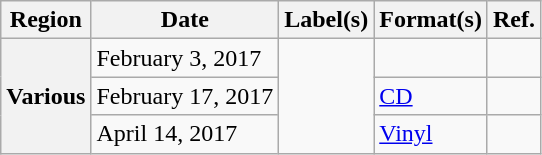<table class="wikitable plainrowheaders">
<tr>
<th scope="col">Region</th>
<th scope="col">Date</th>
<th scope="col">Label(s)</th>
<th scope="col">Format(s)</th>
<th scope="col">Ref.</th>
</tr>
<tr>
<th scope="row" rowspan=3">Various</th>
<td>February 3, 2017</td>
<td rowspan="3"></td>
<td></td>
<td></td>
</tr>
<tr>
<td>February 17, 2017</td>
<td><a href='#'>CD</a></td>
<td></td>
</tr>
<tr>
<td>April 14, 2017</td>
<td><a href='#'>Vinyl</a></td>
<td></td>
</tr>
</table>
